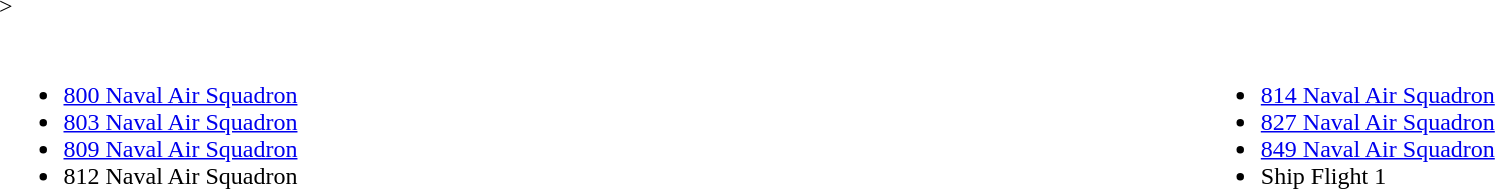<table width="100%">>
<tr>
<th colspan=2></th>
</tr>
<tr>
<td width="50%" valign="top"><br><ul><li><a href='#'>800 Naval Air Squadron</a></li><li><a href='#'>803 Naval Air Squadron</a></li><li><a href='#'>809 Naval Air Squadron</a></li><li>812 Naval Air Squadron</li></ul></td>
<td width="29%" valign="top"><br><ul><li><a href='#'>814 Naval Air Squadron</a></li><li><a href='#'>827 Naval Air Squadron</a></li><li><a href='#'>849 Naval Air Squadron</a></li><li>Ship Flight 1</li></ul></td>
</tr>
</table>
